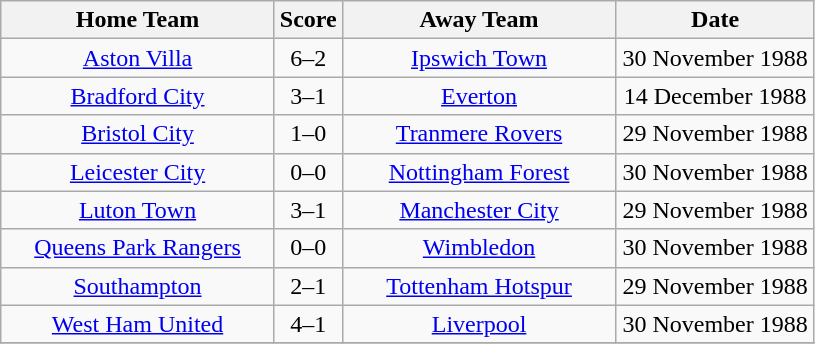<table class="wikitable" style="text-align:center;">
<tr>
<th width=175>Home Team</th>
<th width=20>Score</th>
<th width=175>Away Team</th>
<th width=125>Date</th>
</tr>
<tr>
<td><a href='#'>Aston Villa</a></td>
<td>6–2</td>
<td><a href='#'>Ipswich Town</a></td>
<td>30 November 1988</td>
</tr>
<tr>
<td><a href='#'>Bradford City</a></td>
<td>3–1</td>
<td><a href='#'>Everton</a></td>
<td>14 December 1988</td>
</tr>
<tr>
<td><a href='#'>Bristol City</a></td>
<td>1–0</td>
<td><a href='#'>Tranmere Rovers</a></td>
<td>29 November 1988</td>
</tr>
<tr>
<td><a href='#'>Leicester City</a></td>
<td>0–0</td>
<td><a href='#'>Nottingham Forest</a></td>
<td>30 November 1988</td>
</tr>
<tr>
<td><a href='#'>Luton Town</a></td>
<td>3–1</td>
<td><a href='#'>Manchester City</a></td>
<td>29 November 1988</td>
</tr>
<tr>
<td><a href='#'>Queens Park Rangers</a></td>
<td>0–0</td>
<td><a href='#'>Wimbledon</a></td>
<td>30 November 1988</td>
</tr>
<tr>
<td><a href='#'>Southampton</a></td>
<td>2–1</td>
<td><a href='#'>Tottenham Hotspur</a></td>
<td>29 November 1988</td>
</tr>
<tr>
<td><a href='#'>West Ham United</a></td>
<td>4–1</td>
<td><a href='#'>Liverpool</a></td>
<td>30 November 1988</td>
</tr>
<tr>
</tr>
</table>
